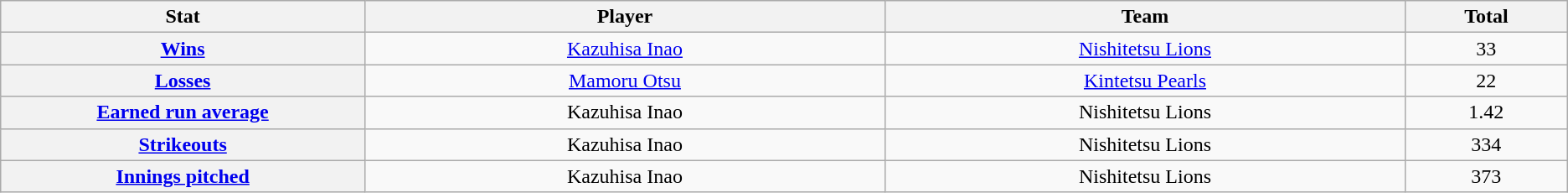<table class="wikitable" style="text-align:center;">
<tr>
<th scope="col" width="7%">Stat</th>
<th scope="col" width="10%">Player</th>
<th scope="col" width="10%">Team</th>
<th scope="col" width="3%">Total</th>
</tr>
<tr>
<th scope="row" style="text-align:center;"><a href='#'>Wins</a></th>
<td><a href='#'>Kazuhisa Inao</a></td>
<td><a href='#'>Nishitetsu Lions</a></td>
<td>33</td>
</tr>
<tr>
<th scope="row" style="text-align:center;"><a href='#'>Losses</a></th>
<td><a href='#'>Mamoru Otsu</a></td>
<td><a href='#'>Kintetsu Pearls</a></td>
<td>22</td>
</tr>
<tr>
<th scope="row" style="text-align:center;"><a href='#'>Earned run average</a></th>
<td>Kazuhisa Inao</td>
<td>Nishitetsu Lions</td>
<td>1.42</td>
</tr>
<tr>
<th scope="row" style="text-align:center;"><a href='#'>Strikeouts</a></th>
<td>Kazuhisa Inao</td>
<td>Nishitetsu Lions</td>
<td>334</td>
</tr>
<tr>
<th scope="row" style="text-align:center;"><a href='#'>Innings pitched</a></th>
<td>Kazuhisa Inao</td>
<td>Nishitetsu Lions</td>
<td>373</td>
</tr>
</table>
